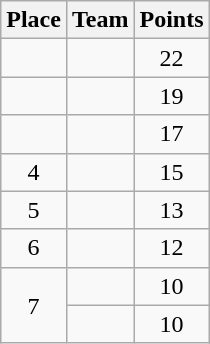<table class="wikitable" style="text-align:center; padding-bottom:0;">
<tr>
<th>Place</th>
<th style="text-align:left;">Team</th>
<th>Points</th>
</tr>
<tr>
<td></td>
<td align=left></td>
<td>22</td>
</tr>
<tr>
<td></td>
<td align=left></td>
<td>19</td>
</tr>
<tr>
<td></td>
<td align=left></td>
<td>17</td>
</tr>
<tr>
<td>4</td>
<td align=left></td>
<td>15</td>
</tr>
<tr>
<td>5</td>
<td align=left></td>
<td>13</td>
</tr>
<tr>
<td>6</td>
<td align=left></td>
<td>12</td>
</tr>
<tr>
<td rowspan=2>7</td>
<td align=left></td>
<td>10</td>
</tr>
<tr>
<td align=left></td>
<td>10</td>
</tr>
</table>
